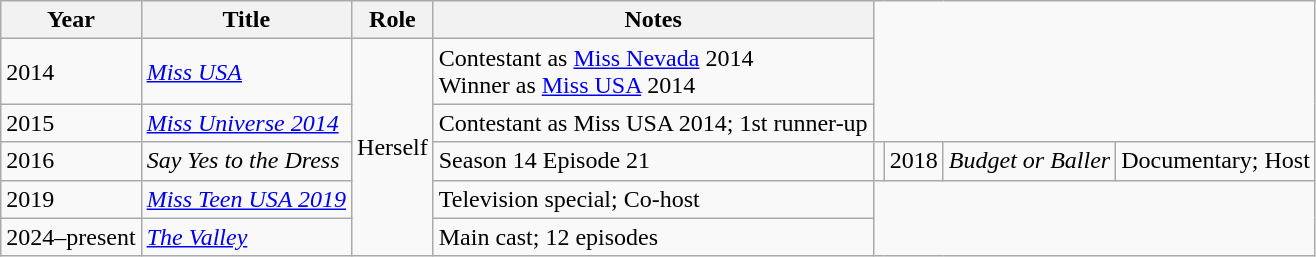<table class="wikitable">
<tr>
<th>Year</th>
<th>Title</th>
<th>Role</th>
<th>Notes</th>
</tr>
<tr>
<td>2014</td>
<td><em><a href='#'>Miss USA</a></em></td>
<td rowspan="5">Herself</td>
<td>Contestant as <a href='#'>Miss Nevada</a> 2014<br>Winner as <a href='#'>Miss USA</a> 2014</td>
</tr>
<tr>
<td>2015</td>
<td><em><a href='#'>Miss Universe 2014</a></em></td>
<td>Contestant as Miss USA 2014; 1st runner-up</td>
</tr>
<tr>
<td>2016</td>
<td><em>Say Yes to the Dress</em></td>
<td>Season 14 Episode 21</td>
<td></td>
<td>2018</td>
<td><em>Budget or Baller</em></td>
<td>Documentary; Host</td>
</tr>
<tr>
<td>2019</td>
<td><em><a href='#'>Miss Teen USA 2019</a></em></td>
<td>Television special; Co-host</td>
</tr>
<tr>
<td>2024–present</td>
<td><em><a href='#'>The Valley</a></em></td>
<td>Main cast; 12 episodes</td>
</tr>
</table>
